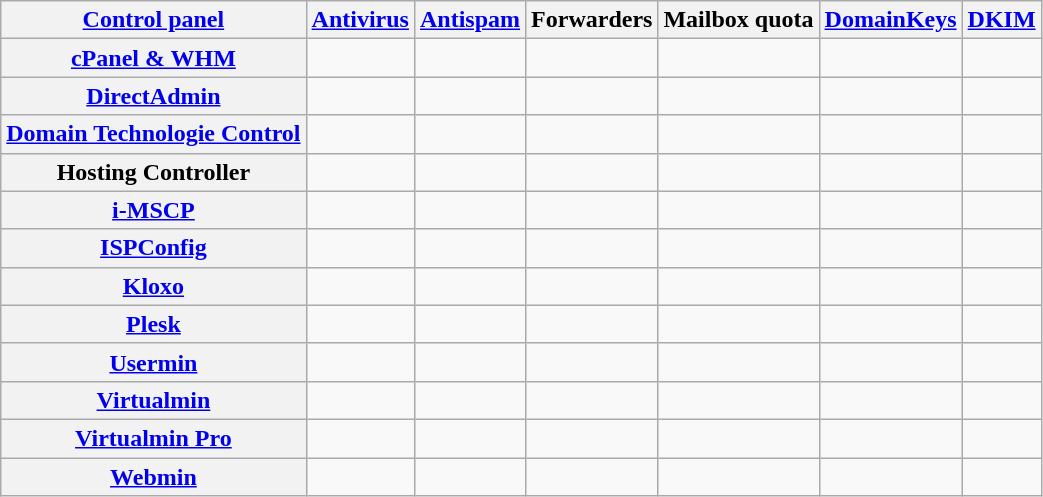<table class="wikitable sortable" style="text-align: center">
<tr>
<th><a href='#'>Control panel</a></th>
<th><a href='#'>Antivirus</a></th>
<th><a href='#'>Antispam</a></th>
<th>Forwarders</th>
<th>Mailbox quota</th>
<th><a href='#'>DomainKeys</a></th>
<th><a href='#'>DKIM</a></th>
</tr>
<tr>
<th><a href='#'>cPanel & WHM</a></th>
<td></td>
<td></td>
<td></td>
<td></td>
<td></td>
<td></td>
</tr>
<tr>
<th><a href='#'>DirectAdmin</a></th>
<td></td>
<td></td>
<td></td>
<td></td>
<td></td>
<td></td>
</tr>
<tr>
<th><a href='#'>Domain Technologie Control</a></th>
<td></td>
<td></td>
<td></td>
<td></td>
<td></td>
<td></td>
</tr>
<tr>
<th>Hosting Controller</th>
<td></td>
<td></td>
<td></td>
<td></td>
<td></td>
<td></td>
</tr>
<tr>
<th><a href='#'>i-MSCP</a></th>
<td></td>
<td></td>
<td></td>
<td></td>
<td></td>
<td></td>
</tr>
<tr>
<th><a href='#'>ISPConfig</a></th>
<td></td>
<td></td>
<td></td>
<td></td>
<td></td>
<td></td>
</tr>
<tr>
<th><a href='#'>Kloxo</a></th>
<td></td>
<td></td>
<td></td>
<td></td>
<td></td>
<td></td>
</tr>
<tr>
<th><a href='#'>Plesk</a></th>
<td></td>
<td></td>
<td></td>
<td></td>
<td></td>
<td></td>
</tr>
<tr>
<th><a href='#'>Usermin</a></th>
<td></td>
<td></td>
<td></td>
<td></td>
<td></td>
<td></td>
</tr>
<tr>
<th><a href='#'>Virtualmin</a></th>
<td></td>
<td></td>
<td></td>
<td></td>
<td></td>
<td></td>
</tr>
<tr>
<th><a href='#'>Virtualmin Pro</a></th>
<td></td>
<td></td>
<td></td>
<td></td>
<td></td>
<td></td>
</tr>
<tr>
<th><a href='#'>Webmin</a></th>
<td></td>
<td></td>
<td></td>
<td></td>
<td></td>
<td></td>
</tr>
</table>
